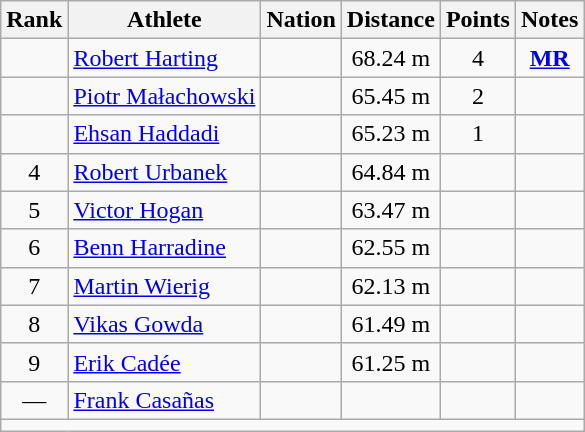<table class="wikitable mw-datatable sortable" style="text-align:center;">
<tr>
<th>Rank</th>
<th>Athlete</th>
<th>Nation</th>
<th>Distance</th>
<th>Points</th>
<th>Notes</th>
</tr>
<tr>
<td></td>
<td align=left><a href='#'>Robert Harting</a></td>
<td align=left></td>
<td>68.24 m</td>
<td>4</td>
<td><strong><a href='#'>MR</a></strong></td>
</tr>
<tr>
<td></td>
<td align=left><a href='#'>Piotr Małachowski</a></td>
<td align=left></td>
<td>65.45 m</td>
<td>2</td>
<td></td>
</tr>
<tr>
<td></td>
<td align=left><a href='#'>Ehsan Haddadi</a></td>
<td align=left></td>
<td>65.23 m</td>
<td>1</td>
<td></td>
</tr>
<tr>
<td>4</td>
<td align=left><a href='#'>Robert Urbanek</a></td>
<td align=left></td>
<td>64.84 m</td>
<td></td>
<td></td>
</tr>
<tr>
<td>5</td>
<td align=left><a href='#'>Victor Hogan</a></td>
<td align=left></td>
<td>63.47 m</td>
<td></td>
<td></td>
</tr>
<tr>
<td>6</td>
<td align=left><a href='#'>Benn Harradine</a></td>
<td align=left></td>
<td>62.55 m</td>
<td></td>
<td></td>
</tr>
<tr>
<td>7</td>
<td align=left><a href='#'>Martin Wierig</a></td>
<td align=left></td>
<td>62.13 m</td>
<td></td>
<td></td>
</tr>
<tr>
<td>8</td>
<td align=left><a href='#'>Vikas Gowda</a></td>
<td align=left></td>
<td>61.49 m</td>
<td></td>
<td></td>
</tr>
<tr>
<td>9</td>
<td align=left><a href='#'>Erik Cadée</a></td>
<td align=left></td>
<td>61.25 m</td>
<td></td>
<td></td>
</tr>
<tr>
<td>—</td>
<td align=left><a href='#'>Frank Casañas</a></td>
<td align=left></td>
<td></td>
<td></td>
<td></td>
</tr>
<tr class="sortbottom">
<td colspan=6></td>
</tr>
</table>
